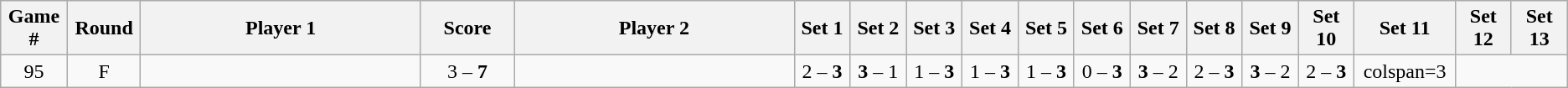<table class="wikitable">
<tr>
<th width="2%">Game #</th>
<th width="2%">Round</th>
<th width="15%">Player 1</th>
<th width="5%">Score</th>
<th width="15%">Player 2</th>
<th width="3%">Set 1</th>
<th width="3%">Set 2</th>
<th width="3%">Set 3</th>
<th width="3%">Set 4</th>
<th width="3%">Set 5</th>
<th width="3%">Set 6</th>
<th width="3%">Set 7</th>
<th width="3%">Set 8</th>
<th width="3%">Set 9</th>
<th width="3%">Set 10</th>
<th width="3%">Set 11</th>
<th width="3%">Set 12</th>
<th width="3%">Set 13</th>
</tr>
<tr style=text-align:center;">
<td>95</td>
<td>F</td>
<td></td>
<td>3 – <strong>7</strong></td>
<td></td>
<td>2 – <strong>3</strong></td>
<td><strong>3</strong> – 1</td>
<td>1 – <strong>3</strong></td>
<td>1 – <strong>3</strong></td>
<td>1 – <strong>3</strong></td>
<td>0 – <strong>3</strong></td>
<td><strong>3</strong> – 2</td>
<td>2 – <strong>3</strong></td>
<td><strong>3</strong> – 2</td>
<td>2 – <strong>3</strong></td>
<td>colspan=3</td>
</tr>
</table>
